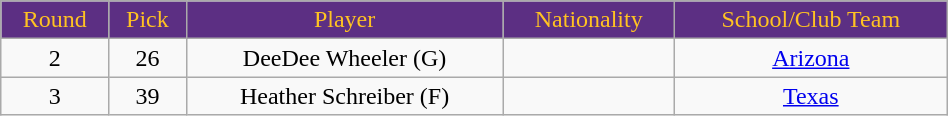<table class="wikitable" width="50%">
<tr align="center" style="background:#5c2f83; color:#ffc322;">
<td>Round</td>
<td>Pick</td>
<td>Player</td>
<td>Nationality</td>
<td>School/Club Team</td>
</tr>
<tr align="center">
<td>2</td>
<td>26</td>
<td>DeeDee Wheeler (G)</td>
<td></td>
<td><a href='#'>Arizona</a></td>
</tr>
<tr align="center">
<td>3</td>
<td>39</td>
<td>Heather Schreiber (F)</td>
<td></td>
<td><a href='#'>Texas</a></td>
</tr>
</table>
